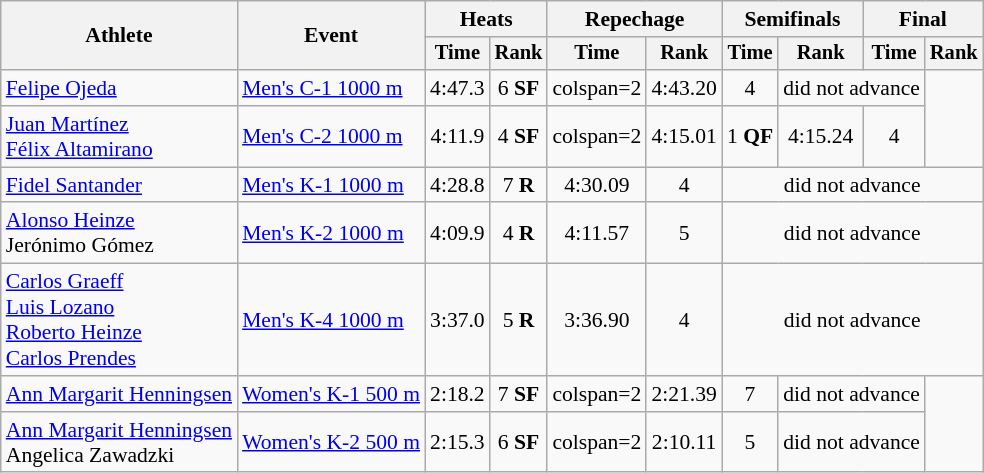<table class=wikitable style=font-size:90%>
<tr>
<th rowspan=2>Athlete</th>
<th rowspan=2>Event</th>
<th colspan=2>Heats</th>
<th colspan=2>Repechage</th>
<th colspan=2>Semifinals</th>
<th colspan=2>Final</th>
</tr>
<tr style=font-size:95%>
<th>Time</th>
<th>Rank</th>
<th>Time</th>
<th>Rank</th>
<th>Time</th>
<th>Rank</th>
<th>Time</th>
<th>Rank</th>
</tr>
<tr align=center>
<td align=left><a href='#'>Felipe Ojeda</a></td>
<td align=left><a href='#'>Men's C-1 1000 m</a></td>
<td>4:47.3</td>
<td>6 <strong>SF</strong></td>
<td>colspan=2 </td>
<td>4:43.20</td>
<td>4</td>
<td colspan=2>did not advance</td>
</tr>
<tr align=center>
<td align=left><a href='#'>Juan Martínez</a><br><a href='#'>Félix Altamirano</a></td>
<td align=left><a href='#'>Men's C-2 1000 m</a></td>
<td>4:11.9</td>
<td>4 <strong>SF</strong></td>
<td>colspan=2 </td>
<td>4:15.01</td>
<td>1 <strong>QF</strong></td>
<td>4:15.24</td>
<td>4</td>
</tr>
<tr align=center>
<td align=left><a href='#'>Fidel Santander</a></td>
<td align=left><a href='#'>Men's K-1 1000 m</a></td>
<td>4:28.8</td>
<td>7 <strong>R</strong></td>
<td>4:30.09</td>
<td>4</td>
<td colspan=4>did not advance</td>
</tr>
<tr align=center>
<td align=left><a href='#'>Alonso Heinze</a><br>Jerónimo Gómez</td>
<td align=left><a href='#'>Men's K-2 1000 m</a></td>
<td>4:09.9</td>
<td>4 <strong>R</strong></td>
<td>4:11.57</td>
<td>5</td>
<td colspan=4>did not advance</td>
</tr>
<tr align=center>
<td align=left><a href='#'>Carlos Graeff</a><br><a href='#'>Luis Lozano</a><br><a href='#'>Roberto Heinze</a><br><a href='#'>Carlos Prendes</a></td>
<td align=left><a href='#'>Men's K-4 1000 m</a></td>
<td>3:37.0</td>
<td>5 <strong>R</strong></td>
<td>3:36.90</td>
<td>4</td>
<td colspan=4>did not advance</td>
</tr>
<tr align=center>
<td align=left><a href='#'>Ann Margarit Henningsen</a></td>
<td align=left><a href='#'>Women's K-1 500 m</a></td>
<td>2:18.2</td>
<td>7 <strong>SF</strong></td>
<td>colspan=2 </td>
<td>2:21.39</td>
<td>7</td>
<td colspan=2>did not advance</td>
</tr>
<tr align=center>
<td align=left><a href='#'>Ann Margarit Henningsen</a><br>Angelica Zawadzki</td>
<td align=left><a href='#'>Women's K-2 500 m</a></td>
<td>2:15.3</td>
<td>6 <strong>SF</strong></td>
<td>colspan=2 </td>
<td>2:10.11</td>
<td>5</td>
<td colspan=2>did not advance</td>
</tr>
</table>
